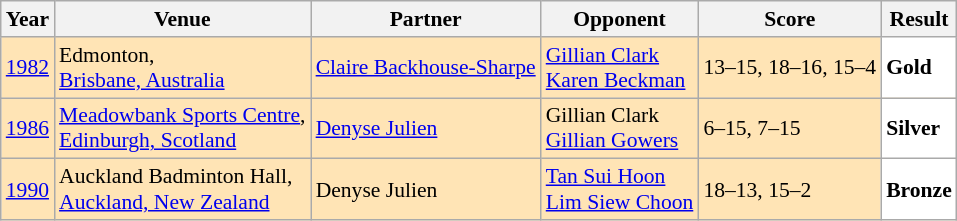<table class="sortable wikitable" style="font-size: 90%;">
<tr>
<th>Year</th>
<th>Venue</th>
<th>Partner</th>
<th>Opponent</th>
<th>Score</th>
<th>Result</th>
</tr>
<tr style="background:#FFE4B5">
<td align="center"><a href='#'>1982</a></td>
<td align="left">Edmonton,<br><a href='#'>Brisbane, Australia</a></td>
<td align="left"> <a href='#'>Claire Backhouse-Sharpe</a></td>
<td align="left"> <a href='#'>Gillian Clark</a> <br>  <a href='#'>Karen Beckman</a></td>
<td align="left">13–15, 18–16, 15–4</td>
<td style="text-align:left; background:white"> <strong>Gold</strong></td>
</tr>
<tr style="background:#FFE4B5">
<td align="center"><a href='#'>1986</a></td>
<td align="left"><a href='#'>Meadowbank Sports Centre</a>,<br><a href='#'>Edinburgh, Scotland</a></td>
<td align="left"> <a href='#'>Denyse Julien</a></td>
<td align="left"> Gillian Clark <br>  <a href='#'>Gillian Gowers</a></td>
<td align="left">6–15, 7–15</td>
<td style="text-align:left; background:white"> <strong>Silver</strong></td>
</tr>
<tr style="background:#FFE4B5">
<td align="center"><a href='#'>1990</a></td>
<td align="left">Auckland Badminton Hall,<br><a href='#'>Auckland, New Zealand</a></td>
<td align="left"> Denyse Julien</td>
<td align="left"> <a href='#'>Tan Sui Hoon</a> <br>  <a href='#'>Lim Siew Choon</a></td>
<td align="left">18–13, 15–2</td>
<td style="text-align:left; background:white"> <strong>Bronze</strong></td>
</tr>
</table>
